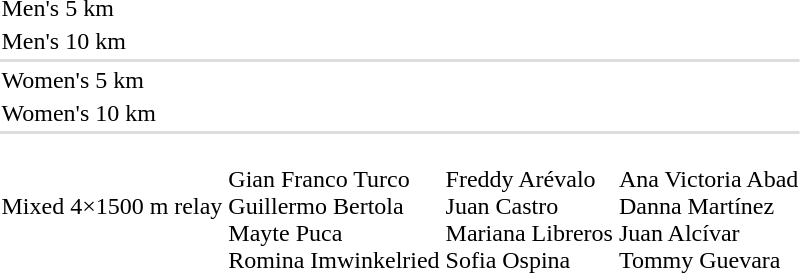<table>
<tr>
<td>Men's 5 km</td>
<td></td>
<td nowrap></td>
<td></td>
</tr>
<tr>
<td>Men's 10 km</td>
<td></td>
<td></td>
<td></td>
</tr>
<tr bgcolor=#dddddd>
<td colspan=4></td>
</tr>
<tr>
<td>Women's 5 km</td>
<td></td>
<td></td>
<td></td>
</tr>
<tr>
<td>Women's 10 km</td>
<td></td>
<td></td>
<td></td>
</tr>
<tr bgcolor=#dddddd>
<td colspan=4></td>
</tr>
<tr>
<td>Mixed 4×1500 m relay</td>
<td nowrap><br>Gian Franco Turco<br>Guillermo Bertola<br>Mayte Puca<br>Romina Imwinkelried</td>
<td><br>Freddy Arévalo<br>Juan Castro<br>Mariana Libreros<br>Sofia Ospina</td>
<td nowrap><br>Ana Victoria Abad<br>Danna Martínez<br>Juan Alcívar<br>Tommy Guevara</td>
</tr>
</table>
